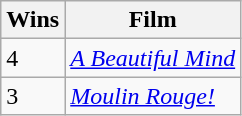<table class="wikitable">
<tr>
<th>Wins</th>
<th>Film</th>
</tr>
<tr>
<td>4</td>
<td><em><a href='#'>A Beautiful Mind</a></em></td>
</tr>
<tr>
<td>3</td>
<td><em><a href='#'>Moulin Rouge!</a></em></td>
</tr>
</table>
